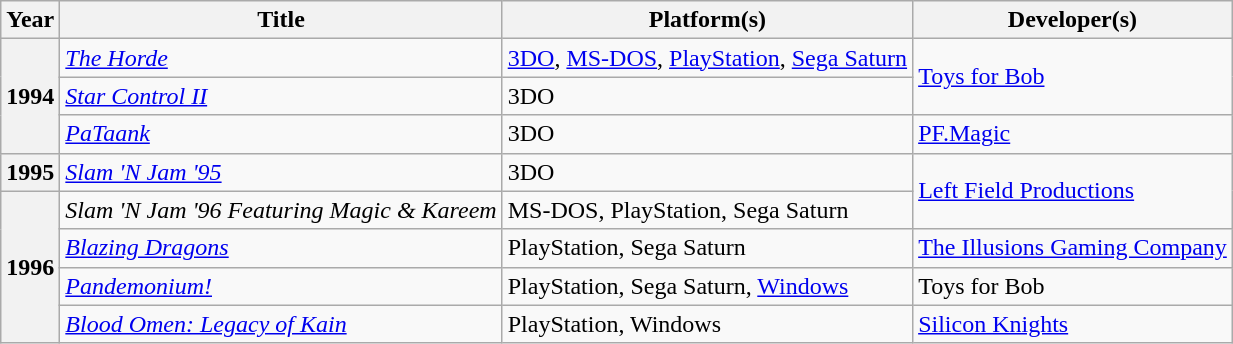<table class="wikitable sortable plainrowheaders">
<tr>
<th scope="col">Year</th>
<th scope="col">Title</th>
<th scope="col">Platform(s)</th>
<th scope="col">Developer(s)</th>
</tr>
<tr>
<th scope="row" rowspan="3">1994</th>
<td><em><a href='#'>The Horde</a></em></td>
<td><a href='#'>3DO</a>, <a href='#'>MS-DOS</a>, <a href='#'>PlayStation</a>, <a href='#'>Sega Saturn</a></td>
<td rowspan="2"><a href='#'>Toys for Bob</a></td>
</tr>
<tr>
<td><em><a href='#'>Star Control II</a></em></td>
<td>3DO</td>
</tr>
<tr>
<td><em><a href='#'>PaTaank</a></em></td>
<td>3DO</td>
<td><a href='#'>PF.Magic</a></td>
</tr>
<tr>
<th scope="row">1995</th>
<td><em><a href='#'>Slam 'N Jam '95</a></em></td>
<td>3DO</td>
<td rowspan="2"><a href='#'>Left Field Productions</a></td>
</tr>
<tr>
<th scope="row" rowspan="4">1996</th>
<td><em>Slam 'N Jam '96 Featuring Magic & Kareem</em></td>
<td>MS-DOS, PlayStation, Sega Saturn</td>
</tr>
<tr>
<td><em><a href='#'>Blazing Dragons</a></em></td>
<td>PlayStation, Sega Saturn</td>
<td><a href='#'>The Illusions Gaming Company</a></td>
</tr>
<tr>
<td><em><a href='#'>Pandemonium!</a></em></td>
<td>PlayStation, Sega Saturn, <a href='#'>Windows</a></td>
<td>Toys for Bob</td>
</tr>
<tr>
<td><em><a href='#'>Blood Omen: Legacy of Kain</a></em></td>
<td>PlayStation, Windows</td>
<td><a href='#'>Silicon Knights</a></td>
</tr>
</table>
